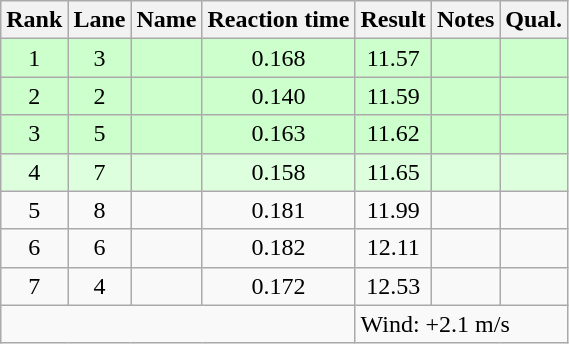<table class="wikitable sortable" style="text-align:center">
<tr>
<th>Rank</th>
<th>Lane</th>
<th>Name</th>
<th>Reaction time</th>
<th>Result</th>
<th>Notes</th>
<th>Qual.</th>
</tr>
<tr bgcolor=ccffcc>
<td>1</td>
<td>3</td>
<td align="left"></td>
<td>0.168</td>
<td>11.57</td>
<td></td>
<td></td>
</tr>
<tr bgcolor=ccffcc>
<td>2</td>
<td>2</td>
<td align="left"></td>
<td>0.140</td>
<td>11.59</td>
<td></td>
<td></td>
</tr>
<tr bgcolor=ccffcc>
<td>3</td>
<td>5</td>
<td align="left"></td>
<td>0.163</td>
<td>11.62</td>
<td></td>
<td></td>
</tr>
<tr bgcolor=ddffdd>
<td>4</td>
<td>7</td>
<td align="left"></td>
<td>0.158</td>
<td>11.65</td>
<td></td>
<td></td>
</tr>
<tr>
<td>5</td>
<td>8</td>
<td align="left"></td>
<td>0.181</td>
<td>11.99</td>
<td></td>
<td></td>
</tr>
<tr>
<td>6</td>
<td>6</td>
<td align="left"></td>
<td>0.182</td>
<td>12.11</td>
<td></td>
<td></td>
</tr>
<tr>
<td>7</td>
<td>4</td>
<td align="left"></td>
<td>0.172</td>
<td>12.53</td>
<td></td>
<td></td>
</tr>
<tr class="sortbottom">
<td colspan=4></td>
<td colspan="3" style="text-align:left;">Wind: +2.1 m/s</td>
</tr>
</table>
